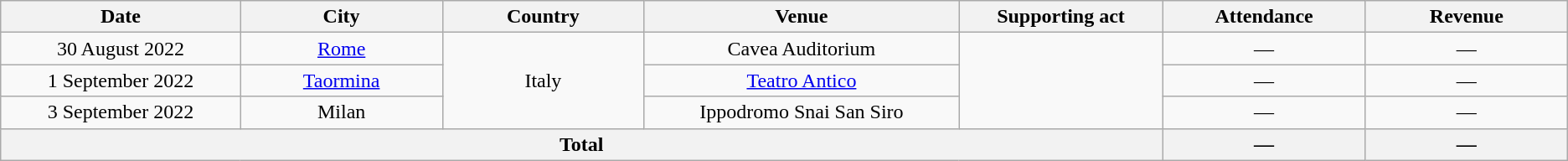<table class="wikitable plainrowheaders" style="text-align:center;">
<tr>
<th scope="col" style="width:12em;">Date</th>
<th scope="col" style="width:10em;">City</th>
<th scope="col" style="width:10em;">Country</th>
<th scope="col" style="width:16em;">Venue</th>
<th scope="col" style="width:10em;">Supporting act</th>
<th scope="col" style="width:10em;">Attendance</th>
<th scope="col" style="width:10em;">Revenue</th>
</tr>
<tr>
<td>30 August 2022</td>
<td><a href='#'>Rome</a></td>
<td rowspan="3">Italy</td>
<td>Cavea Auditorium</td>
<td rowspan="3"></td>
<td>—</td>
<td>—</td>
</tr>
<tr>
<td>1 September 2022</td>
<td><a href='#'>Taormina</a></td>
<td><a href='#'>Teatro Antico</a></td>
<td>—</td>
<td>—</td>
</tr>
<tr>
<td>3 September 2022</td>
<td>Milan</td>
<td>Ippodromo Snai San Siro</td>
<td>—</td>
<td>—</td>
</tr>
<tr>
<th colspan="5">Total</th>
<th>—</th>
<th>—</th>
</tr>
</table>
